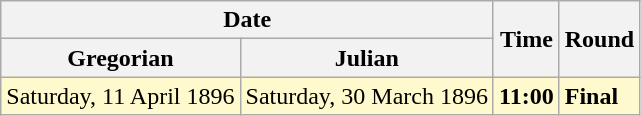<table class="wikitable">
<tr>
<th colspan=2>Date</th>
<th rowspan=2>Time</th>
<th rowspan=2>Round</th>
</tr>
<tr>
<th>Gregorian</th>
<th>Julian</th>
</tr>
<tr style=background:lemonchiffon>
<td>Saturday, 11 April 1896</td>
<td>Saturday, 30 March 1896</td>
<td><strong>11:00</strong></td>
<td><strong>Final</strong></td>
</tr>
</table>
